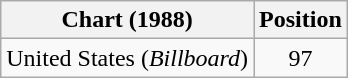<table class="wikitable sortable">
<tr>
<th align="left">Chart (1988)</th>
<th align="center">Position</th>
</tr>
<tr>
<td>United States (<em>Billboard</em>)</td>
<td style="text-align:center;">97</td>
</tr>
</table>
